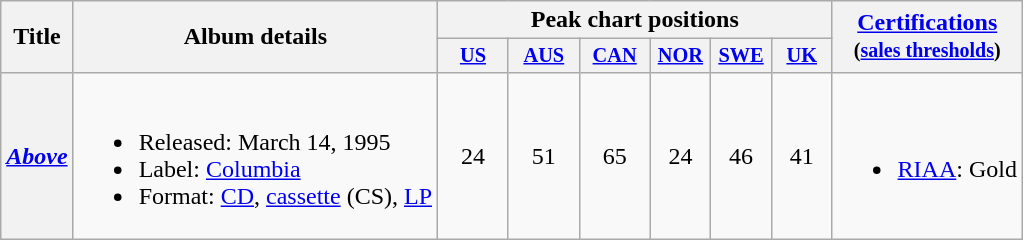<table class ="wikitable plainrowheaders">
<tr>
<th rowspan="2">Title</th>
<th rowspan="2">Album details</th>
<th colspan="6">Peak chart positions</th>
<th rowspan="2"><a href='#'>Certifications</a><br><small>(<a href='#'>sales thresholds</a>)</small></th>
</tr>
<tr>
<th style="width:3em;font-size:85%"><a href='#'>US</a><br></th>
<th style="width:3em;font-size:85%"><a href='#'>AUS</a><br></th>
<th style="width:3em;font-size:85%"><a href='#'>CAN</a><br></th>
<th style="width:2.5em;font-size:85%"><a href='#'>NOR</a><br></th>
<th style="width:2.5em;font-size:85%"><a href='#'>SWE</a><br></th>
<th style="width:2.5em;font-size:85%"><a href='#'>UK</a><br></th>
</tr>
<tr>
<th scope="row"><em><a href='#'>Above</a></em></th>
<td><br><ul><li>Released: March 14, 1995</li><li>Label: <a href='#'>Columbia</a></li><li>Format: <a href='#'>CD</a>, <a href='#'>cassette</a> (CS), <a href='#'>LP</a></li></ul></td>
<td align="center">24</td>
<td align="center">51</td>
<td align="center">65</td>
<td align="center">24</td>
<td align="center">46</td>
<td align="center">41</td>
<td><br><ul><li><a href='#'>RIAA</a>: Gold</li></ul></td>
</tr>
</table>
